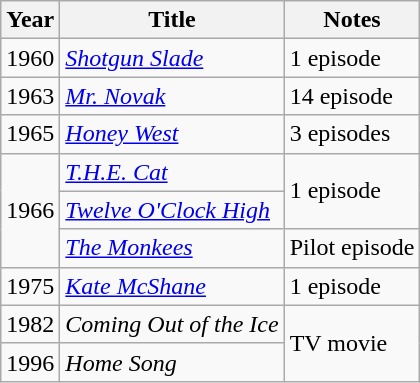<table class="wikitable sortable">
<tr>
<th>Year</th>
<th>Title</th>
<th class="unsortable">Notes</th>
</tr>
<tr>
<td>1960</td>
<td><em><a href='#'>Shotgun Slade</a></em></td>
<td>1 episode</td>
</tr>
<tr>
<td>1963</td>
<td><em><a href='#'>Mr. Novak</a></em></td>
<td>14 episode</td>
</tr>
<tr>
<td>1965</td>
<td><a href='#'><em>Honey West</em></a></td>
<td>3 episodes</td>
</tr>
<tr>
<td rowspan="3">1966</td>
<td><em><a href='#'>T.H.E. Cat</a></em></td>
<td rowspan="2">1 episode</td>
</tr>
<tr>
<td><a href='#'><em>Twelve O'Clock High</em></a></td>
</tr>
<tr>
<td><em><a href='#'>The Monkees</a></em></td>
<td>Pilot episode</td>
</tr>
<tr>
<td>1975</td>
<td><em><a href='#'>Kate McShane</a></em></td>
<td>1 episode</td>
</tr>
<tr>
<td>1982</td>
<td><em>Coming Out of the Ice</em></td>
<td rowspan="2">TV movie</td>
</tr>
<tr>
<td>1996</td>
<td><em>Home Song</em></td>
</tr>
</table>
